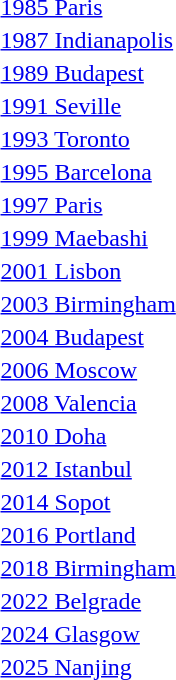<table>
<tr>
<td><a href='#'>1985 Paris</a></td>
<td></td>
<td></td>
<td></td>
</tr>
<tr>
<td><a href='#'>1987 Indianapolis</a><br></td>
<td></td>
<td></td>
<td></td>
</tr>
<tr>
<td><a href='#'>1989 Budapest</a><br></td>
<td></td>
<td></td>
<td></td>
</tr>
<tr>
<td><a href='#'>1991 Seville</a><br></td>
<td></td>
<td></td>
<td></td>
</tr>
<tr>
<td><a href='#'>1993 Toronto</a><br></td>
<td></td>
<td></td>
<td></td>
</tr>
<tr>
<td><a href='#'>1995 Barcelona</a><br></td>
<td></td>
<td></td>
<td></td>
</tr>
<tr>
<td><a href='#'>1997 Paris</a><br></td>
<td></td>
<td></td>
<td></td>
</tr>
<tr>
<td><a href='#'>1999 Maebashi</a><br></td>
<td></td>
<td></td>
<td></td>
</tr>
<tr>
<td><a href='#'>2001 Lisbon</a><br></td>
<td></td>
<td></td>
<td></td>
</tr>
<tr>
<td><a href='#'>2003 Birmingham</a><br></td>
<td></td>
<td></td>
<td></td>
</tr>
<tr>
<td><a href='#'>2004 Budapest</a><br></td>
<td></td>
<td></td>
<td></td>
</tr>
<tr>
<td><a href='#'>2006 Moscow</a><br></td>
<td></td>
<td></td>
<td></td>
</tr>
<tr>
<td><a href='#'>2008 Valencia</a><br></td>
<td></td>
<td></td>
<td></td>
</tr>
<tr>
<td><a href='#'>2010 Doha</a><br></td>
<td></td>
<td></td>
<td></td>
</tr>
<tr>
<td><a href='#'>2012 Istanbul</a><br></td>
<td></td>
<td></td>
<td></td>
</tr>
<tr>
<td><a href='#'>2014 Sopot</a><br></td>
<td></td>
<td></td>
<td></td>
</tr>
<tr>
<td><a href='#'>2016 Portland</a><br></td>
<td></td>
<td></td>
<td></td>
</tr>
<tr>
<td><a href='#'>2018 Birmingham</a><br></td>
<td></td>
<td></td>
<td></td>
</tr>
<tr>
<td><a href='#'>2022 Belgrade</a><br></td>
<td></td>
<td></td>
<td></td>
</tr>
<tr>
<td><a href='#'>2024 Glasgow</a><br></td>
<td></td>
<td></td>
<td></td>
</tr>
<tr>
<td><a href='#'>2025 Nanjing</a><br></td>
<td></td>
<td></td>
<td></td>
</tr>
</table>
